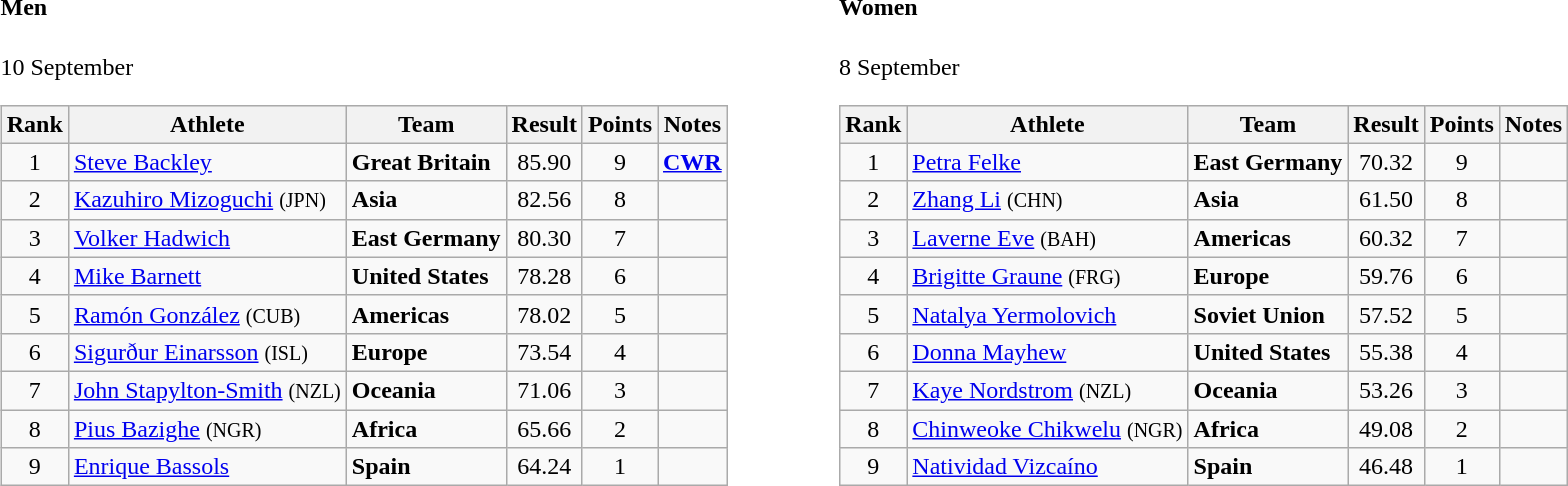<table>
<tr>
<td valign="top"><br><h4>Men</h4>10 September<table class="wikitable" style="text-align:center">
<tr>
<th>Rank</th>
<th>Athlete</th>
<th>Team</th>
<th>Result</th>
<th>Points</th>
<th>Notes</th>
</tr>
<tr>
<td>1</td>
<td align="left"><a href='#'>Steve Backley</a></td>
<td align=left><strong>Great Britain</strong></td>
<td>85.90</td>
<td>9</td>
<td><strong><a href='#'>CWR</a></strong></td>
</tr>
<tr>
<td>2</td>
<td align="left"><a href='#'>Kazuhiro Mizoguchi</a> <small>(JPN)</small></td>
<td align=left><strong>Asia</strong></td>
<td>82.56</td>
<td>8</td>
<td></td>
</tr>
<tr>
<td>3</td>
<td align="left"><a href='#'>Volker Hadwich</a></td>
<td align=left><strong>East Germany</strong></td>
<td>80.30</td>
<td>7</td>
<td></td>
</tr>
<tr>
<td>4</td>
<td align="left"><a href='#'>Mike Barnett</a></td>
<td align=left><strong>United States</strong></td>
<td>78.28</td>
<td>6</td>
<td></td>
</tr>
<tr>
<td>5</td>
<td align="left"><a href='#'>Ramón González</a> <small>(CUB)</small></td>
<td align=left><strong>Americas</strong></td>
<td>78.02</td>
<td>5</td>
<td></td>
</tr>
<tr>
<td>6</td>
<td align="left"><a href='#'>Sigurður Einarsson</a> <small>(ISL)</small></td>
<td align=left><strong>Europe</strong></td>
<td>73.54</td>
<td>4</td>
<td></td>
</tr>
<tr>
<td>7</td>
<td align="left"><a href='#'>John Stapylton-Smith</a> <small>(NZL)</small></td>
<td align=left><strong>Oceania</strong></td>
<td>71.06</td>
<td>3</td>
<td></td>
</tr>
<tr>
<td>8</td>
<td align="left"><a href='#'>Pius Bazighe</a> <small>(NGR)</small></td>
<td align=left><strong>Africa</strong></td>
<td>65.66</td>
<td>2</td>
<td></td>
</tr>
<tr>
<td>9</td>
<td align="left"><a href='#'>Enrique Bassols</a></td>
<td align=left><strong>Spain</strong></td>
<td>64.24</td>
<td>1</td>
<td></td>
</tr>
</table>
</td>
<td width="50"> </td>
<td valign="top"><br><h4>Women</h4>8 September<table class="wikitable" style="text-align:center">
<tr>
<th>Rank</th>
<th>Athlete</th>
<th>Team</th>
<th>Result</th>
<th>Points</th>
<th>Notes</th>
</tr>
<tr>
<td>1</td>
<td align="left"><a href='#'>Petra Felke</a></td>
<td align=left><strong>East Germany</strong></td>
<td>70.32</td>
<td>9</td>
<td></td>
</tr>
<tr>
<td>2</td>
<td align="left"><a href='#'>Zhang Li</a> <small>(CHN)</small></td>
<td align=left><strong>Asia</strong></td>
<td>61.50</td>
<td>8</td>
<td></td>
</tr>
<tr>
<td>3</td>
<td align="left"><a href='#'>Laverne Eve</a> <small>(BAH)</small></td>
<td align=left><strong>Americas</strong></td>
<td>60.32</td>
<td>7</td>
<td></td>
</tr>
<tr>
<td>4</td>
<td align="left"><a href='#'>Brigitte Graune</a> <small>(FRG)</small></td>
<td align=left><strong>Europe</strong></td>
<td>59.76</td>
<td>6</td>
<td></td>
</tr>
<tr>
<td>5</td>
<td align="left"><a href='#'>Natalya Yermolovich</a></td>
<td align=left><strong>Soviet Union</strong></td>
<td>57.52</td>
<td>5</td>
<td></td>
</tr>
<tr>
<td>6</td>
<td align="left"><a href='#'>Donna Mayhew</a></td>
<td align=left><strong>United States</strong></td>
<td>55.38</td>
<td>4</td>
<td></td>
</tr>
<tr>
<td>7</td>
<td align="left"><a href='#'>Kaye Nordstrom</a> <small>(NZL)</small></td>
<td align=left><strong>Oceania</strong></td>
<td>53.26</td>
<td>3</td>
<td></td>
</tr>
<tr>
<td>8</td>
<td align="left"><a href='#'>Chinweoke Chikwelu</a> <small>(NGR)</small></td>
<td align=left><strong>Africa</strong></td>
<td>49.08</td>
<td>2</td>
<td></td>
</tr>
<tr>
<td>9</td>
<td align="left"><a href='#'>Natividad Vizcaíno</a></td>
<td align=left><strong>Spain</strong></td>
<td>46.48</td>
<td>1</td>
<td></td>
</tr>
</table>
</td>
</tr>
</table>
